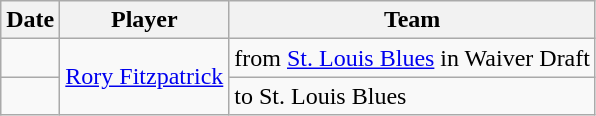<table class="wikitable">
<tr>
<th>Date</th>
<th>Player</th>
<th>Team</th>
</tr>
<tr>
<td></td>
<td rowspan=2><a href='#'>Rory Fitzpatrick</a></td>
<td>from <a href='#'>St. Louis Blues</a> in Waiver Draft</td>
</tr>
<tr>
<td></td>
<td>to St. Louis Blues</td>
</tr>
</table>
